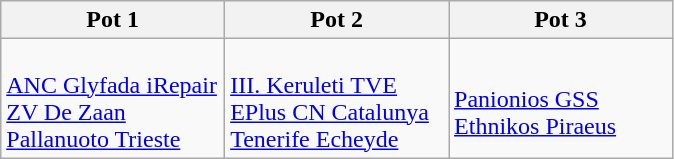<table class="wikitable collapsible">
<tr>
<th width=33%>Pot 1</th>
<th width=33%>Pot 2</th>
<th width=33%>Pot 3</th>
</tr>
<tr>
<td><br> <a href='#'>ANC Glyfada iRepair</a> <br>
 <a href='#'>ZV De Zaan</a> <br>
 <a href='#'>Pallanuoto Trieste</a></td>
<td><br> <a href='#'>III. Keruleti TVE</a>
<br> <a href='#'>EPlus CN Catalunya</a><br>
 <a href='#'>Tenerife Echeyde</a><br></td>
<td><br> <a href='#'>Panionios GSS</a><br>
 <a href='#'>Ethnikos Piraeus</a></td>
</tr>
</table>
